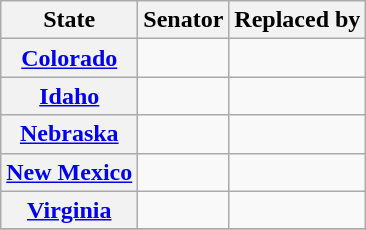<table class="wikitable sortable plainrowheaders">
<tr>
<th scope="col">State</th>
<th scope="col">Senator</th>
<th scope="col">Replaced by</th>
</tr>
<tr>
<th><a href='#'>Colorado</a></th>
<td></td>
<td></td>
</tr>
<tr>
<th><a href='#'>Idaho</a></th>
<td></td>
<td></td>
</tr>
<tr>
<th><a href='#'>Nebraska</a></th>
<td></td>
<td></td>
</tr>
<tr>
<th><a href='#'>New Mexico</a></th>
<td></td>
<td></td>
</tr>
<tr>
<th><a href='#'>Virginia</a></th>
<td></td>
<td></td>
</tr>
<tr>
</tr>
</table>
